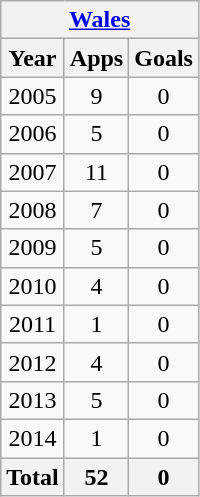<table class="wikitable" style="text-align:center">
<tr>
<th colspan=3><a href='#'>Wales</a></th>
</tr>
<tr>
<th>Year</th>
<th>Apps</th>
<th>Goals</th>
</tr>
<tr>
<td>2005</td>
<td>9</td>
<td>0</td>
</tr>
<tr>
<td>2006</td>
<td>5</td>
<td>0</td>
</tr>
<tr>
<td>2007</td>
<td>11</td>
<td>0</td>
</tr>
<tr>
<td>2008</td>
<td>7</td>
<td>0</td>
</tr>
<tr>
<td>2009</td>
<td>5</td>
<td>0</td>
</tr>
<tr>
<td>2010</td>
<td>4</td>
<td>0</td>
</tr>
<tr>
<td>2011</td>
<td>1</td>
<td>0</td>
</tr>
<tr>
<td>2012</td>
<td>4</td>
<td>0</td>
</tr>
<tr>
<td>2013</td>
<td>5</td>
<td>0</td>
</tr>
<tr>
<td>2014</td>
<td>1</td>
<td>0</td>
</tr>
<tr>
<th>Total</th>
<th>52</th>
<th>0</th>
</tr>
</table>
